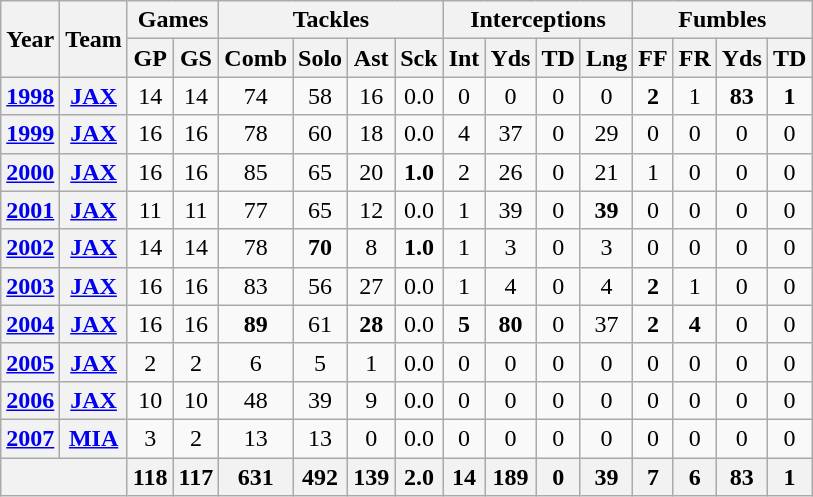<table class="wikitable" style="text-align:center">
<tr>
<th rowspan="2">Year</th>
<th rowspan="2">Team</th>
<th colspan="2">Games</th>
<th colspan="4">Tackles</th>
<th colspan="4">Interceptions</th>
<th colspan="4">Fumbles</th>
</tr>
<tr>
<th>GP</th>
<th>GS</th>
<th>Comb</th>
<th>Solo</th>
<th>Ast</th>
<th>Sck</th>
<th>Int</th>
<th>Yds</th>
<th>TD</th>
<th>Lng</th>
<th>FF</th>
<th>FR</th>
<th>Yds</th>
<th>TD</th>
</tr>
<tr>
<th><a href='#'>1998</a></th>
<th><a href='#'>JAX</a></th>
<td>14</td>
<td>14</td>
<td>74</td>
<td>58</td>
<td>16</td>
<td>0.0</td>
<td>0</td>
<td>0</td>
<td>0</td>
<td>0</td>
<td><strong>2</strong></td>
<td>1</td>
<td><strong>83</strong></td>
<td><strong>1</strong></td>
</tr>
<tr>
<th><a href='#'>1999</a></th>
<th><a href='#'>JAX</a></th>
<td>16</td>
<td>16</td>
<td>78</td>
<td>60</td>
<td>18</td>
<td>0.0</td>
<td>4</td>
<td>37</td>
<td>0</td>
<td>29</td>
<td>0</td>
<td>0</td>
<td>0</td>
<td>0</td>
</tr>
<tr>
<th><a href='#'>2000</a></th>
<th><a href='#'>JAX</a></th>
<td>16</td>
<td>16</td>
<td>85</td>
<td>65</td>
<td>20</td>
<td><strong>1.0</strong></td>
<td>2</td>
<td>26</td>
<td>0</td>
<td>21</td>
<td>1</td>
<td>0</td>
<td>0</td>
<td>0</td>
</tr>
<tr>
<th><a href='#'>2001</a></th>
<th><a href='#'>JAX</a></th>
<td>11</td>
<td>11</td>
<td>77</td>
<td>65</td>
<td>12</td>
<td>0.0</td>
<td>1</td>
<td>39</td>
<td>0</td>
<td><strong>39</strong></td>
<td>0</td>
<td>0</td>
<td>0</td>
<td>0</td>
</tr>
<tr>
<th><a href='#'>2002</a></th>
<th><a href='#'>JAX</a></th>
<td>14</td>
<td>14</td>
<td>78</td>
<td><strong>70</strong></td>
<td>8</td>
<td><strong>1.0</strong></td>
<td>1</td>
<td>3</td>
<td>0</td>
<td>3</td>
<td>0</td>
<td>0</td>
<td>0</td>
<td>0</td>
</tr>
<tr>
<th><a href='#'>2003</a></th>
<th><a href='#'>JAX</a></th>
<td>16</td>
<td>16</td>
<td>83</td>
<td>56</td>
<td>27</td>
<td>0.0</td>
<td>1</td>
<td>4</td>
<td>0</td>
<td>4</td>
<td><strong>2</strong></td>
<td>1</td>
<td>0</td>
<td>0</td>
</tr>
<tr>
<th><a href='#'>2004</a></th>
<th><a href='#'>JAX</a></th>
<td>16</td>
<td>16</td>
<td><strong>89</strong></td>
<td>61</td>
<td><strong>28</strong></td>
<td>0.0</td>
<td><strong>5</strong></td>
<td><strong>80</strong></td>
<td>0</td>
<td>37</td>
<td><strong>2</strong></td>
<td><strong>4</strong></td>
<td>0</td>
<td>0</td>
</tr>
<tr>
<th><a href='#'>2005</a></th>
<th><a href='#'>JAX</a></th>
<td>2</td>
<td>2</td>
<td>6</td>
<td>5</td>
<td>1</td>
<td>0.0</td>
<td>0</td>
<td>0</td>
<td>0</td>
<td>0</td>
<td>0</td>
<td>0</td>
<td>0</td>
<td>0</td>
</tr>
<tr>
<th><a href='#'>2006</a></th>
<th><a href='#'>JAX</a></th>
<td>10</td>
<td>10</td>
<td>48</td>
<td>39</td>
<td>9</td>
<td>0.0</td>
<td>0</td>
<td>0</td>
<td>0</td>
<td>0</td>
<td>0</td>
<td>0</td>
<td>0</td>
<td>0</td>
</tr>
<tr>
<th><a href='#'>2007</a></th>
<th><a href='#'>MIA</a></th>
<td>3</td>
<td>2</td>
<td>13</td>
<td>13</td>
<td>0</td>
<td>0.0</td>
<td>0</td>
<td>0</td>
<td>0</td>
<td>0</td>
<td>0</td>
<td>0</td>
<td>0</td>
<td>0</td>
</tr>
<tr>
<th colspan="2"></th>
<th>118</th>
<th>117</th>
<th>631</th>
<th>492</th>
<th>139</th>
<th>2.0</th>
<th>14</th>
<th>189</th>
<th>0</th>
<th>39</th>
<th>7</th>
<th>6</th>
<th>83</th>
<th>1</th>
</tr>
</table>
